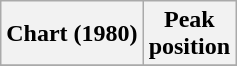<table class="wikitable plainrowheaders" style="text-align:center">
<tr>
<th scope="col">Chart (1980)</th>
<th scope="col">Peak<br> position</th>
</tr>
<tr>
</tr>
</table>
